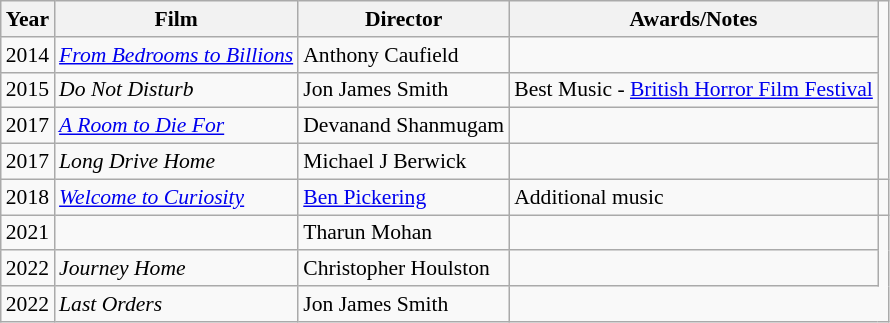<table class="wikitable" style="font-size:90%">
<tr>
<th>Year</th>
<th>Film</th>
<th>Director</th>
<th>Awards/Notes</th>
</tr>
<tr>
<td>2014</td>
<td><em><a href='#'>From Bedrooms to Billions</a></em></td>
<td>Anthony Caufield</td>
<td></td>
</tr>
<tr>
<td>2015</td>
<td><em>Do Not Disturb</em> </td>
<td>Jon James Smith</td>
<td>Best Music - <a href='#'>British Horror Film Festival</a></td>
</tr>
<tr>
<td>2017</td>
<td><em><a href='#'>A Room to Die For</a></em></td>
<td>Devanand Shanmugam</td>
<td></td>
</tr>
<tr>
<td>2017</td>
<td><em>Long Drive Home</em> </td>
<td>Michael J Berwick</td>
<td></td>
</tr>
<tr>
<td>2018</td>
<td><em><a href='#'>Welcome to Curiosity</a></em></td>
<td><a href='#'>Ben Pickering</a></td>
<td>Additional music</td>
<td></td>
</tr>
<tr>
<td>2021</td>
<td><em></em></td>
<td>Tharun Mohan</td>
<td></td>
</tr>
<tr>
<td>2022</td>
<td><em>Journey Home</em> </td>
<td>Christopher Houlston</td>
<td></td>
</tr>
<tr>
<td>2022</td>
<td><em>Last Orders</em> </td>
<td>Jon James Smith</td>
</tr>
</table>
